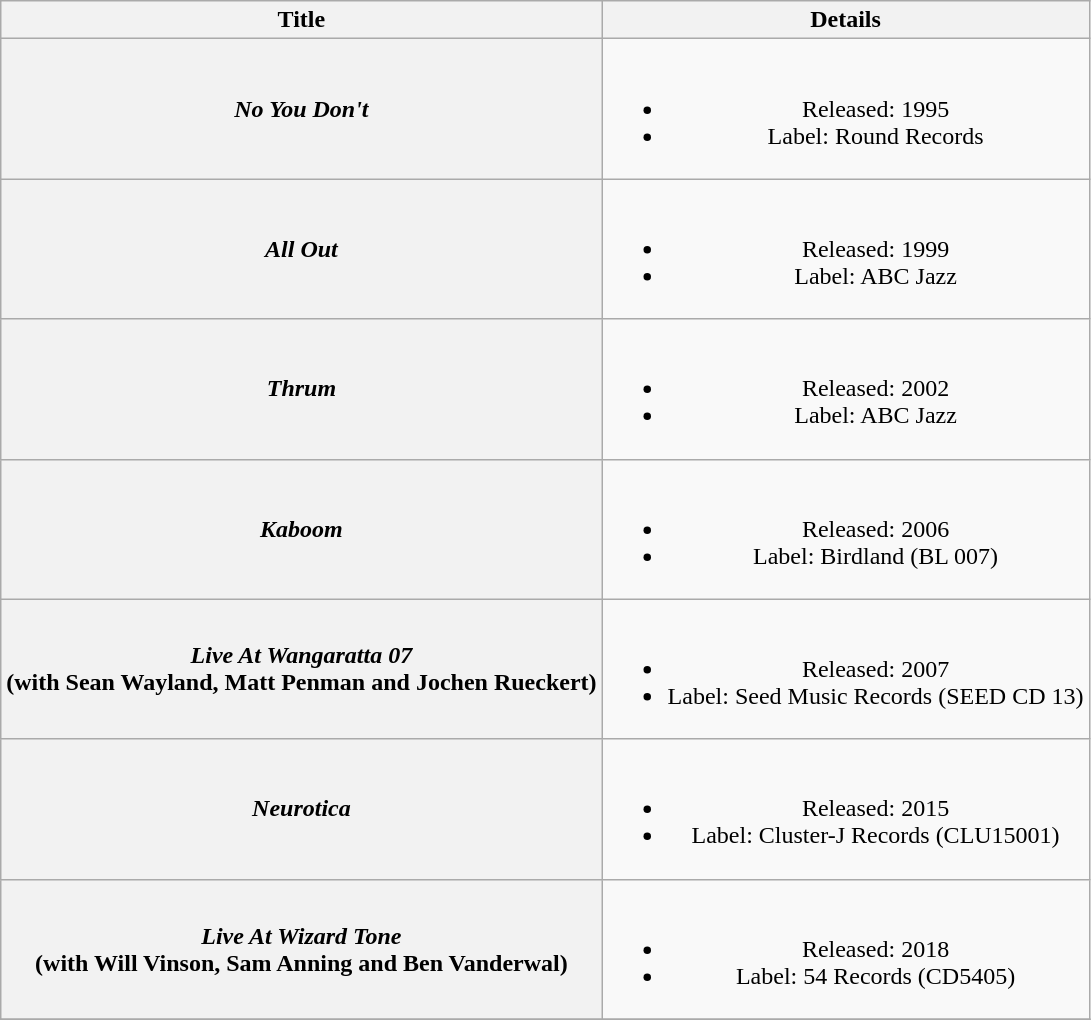<table class="wikitable plainrowheaders" style="text-align:center;" border="1">
<tr>
<th scope="col">Title</th>
<th scope="col">Details</th>
</tr>
<tr>
<th scope="row"><em>No You Don't</em></th>
<td><br><ul><li>Released: 1995</li><li>Label: Round Records</li></ul></td>
</tr>
<tr>
<th scope="row"><em>All Out</em></th>
<td><br><ul><li>Released: 1999</li><li>Label: ABC Jazz</li></ul></td>
</tr>
<tr>
<th scope="row"><em>Thrum</em></th>
<td><br><ul><li>Released: 2002</li><li>Label: ABC Jazz</li></ul></td>
</tr>
<tr>
<th scope="row"><em>Kaboom</em></th>
<td><br><ul><li>Released: 2006</li><li>Label: Birdland (BL 007)</li></ul></td>
</tr>
<tr>
<th scope="row"><em>Live At Wangaratta 07</em><br> (with Sean Wayland, Matt Penman and Jochen Rueckert)</th>
<td><br><ul><li>Released: 2007</li><li>Label: Seed Music Records (SEED CD 13)</li></ul></td>
</tr>
<tr>
<th scope="row"><em>Neurotica</em></th>
<td><br><ul><li>Released: 2015</li><li>Label: Cluster-J Records (CLU15001)</li></ul></td>
</tr>
<tr>
<th scope="row"><em>Live At Wizard Tone</em> <br> (with Will Vinson, Sam Anning and Ben Vanderwal)</th>
<td><br><ul><li>Released: 2018</li><li>Label: 54 Records (CD5405)</li></ul></td>
</tr>
<tr>
</tr>
</table>
